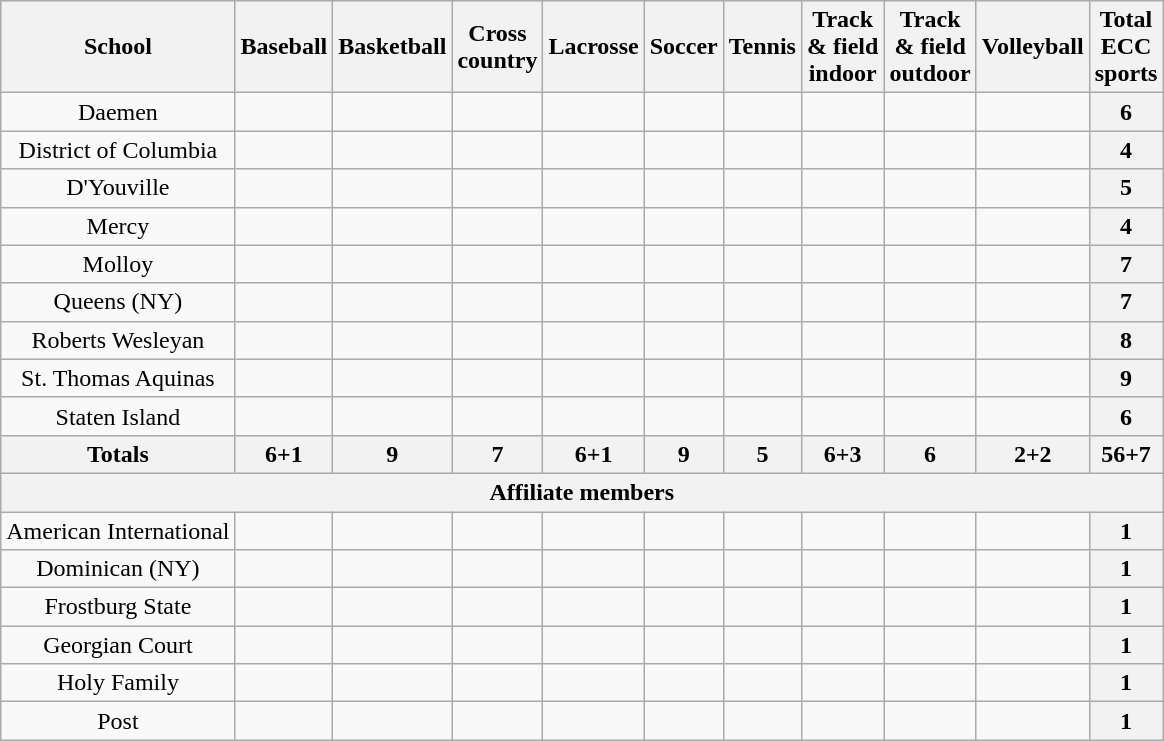<table class="wikitable" style="text-align:center">
<tr>
<th>School</th>
<th>Baseball</th>
<th>Basketball</th>
<th>Cross<br>country</th>
<th>Lacrosse</th>
<th>Soccer</th>
<th>Tennis</th>
<th>Track<br>& field<br>indoor</th>
<th>Track<br>& field<br>outdoor</th>
<th>Volleyball</th>
<th>Total<br>ECC<br>sports</th>
</tr>
<tr>
<td>Daemen</td>
<td></td>
<td></td>
<td></td>
<td></td>
<td></td>
<td></td>
<td></td>
<td></td>
<td></td>
<th>6</th>
</tr>
<tr>
<td>District of Columbia</td>
<td></td>
<td></td>
<td></td>
<td></td>
<td></td>
<td></td>
<td></td>
<td></td>
<td></td>
<th>4</th>
</tr>
<tr>
<td>D'Youville</td>
<td></td>
<td></td>
<td></td>
<td></td>
<td></td>
<td></td>
<td></td>
<td></td>
<td></td>
<th>5</th>
</tr>
<tr>
<td>Mercy</td>
<td></td>
<td></td>
<td></td>
<td></td>
<td></td>
<td></td>
<td></td>
<td></td>
<td></td>
<th>4</th>
</tr>
<tr>
<td>Molloy</td>
<td></td>
<td></td>
<td></td>
<td></td>
<td></td>
<td></td>
<td></td>
<td></td>
<td></td>
<th>7</th>
</tr>
<tr>
<td>Queens (NY)</td>
<td></td>
<td></td>
<td></td>
<td></td>
<td></td>
<td></td>
<td></td>
<td></td>
<td></td>
<th>7</th>
</tr>
<tr>
<td>Roberts Wesleyan</td>
<td></td>
<td></td>
<td></td>
<td></td>
<td></td>
<td></td>
<td></td>
<td></td>
<td></td>
<th>8</th>
</tr>
<tr>
<td>St. Thomas Aquinas</td>
<td></td>
<td></td>
<td></td>
<td></td>
<td></td>
<td></td>
<td></td>
<td></td>
<td></td>
<th>9</th>
</tr>
<tr>
<td>Staten Island</td>
<td></td>
<td></td>
<td></td>
<td></td>
<td></td>
<td></td>
<td></td>
<td></td>
<td></td>
<th>6</th>
</tr>
<tr>
<th>Totals</th>
<th>6+1</th>
<th>9</th>
<th>7</th>
<th>6+1</th>
<th>9</th>
<th>5</th>
<th>6+3</th>
<th>6</th>
<th>2+2</th>
<th>56+7</th>
</tr>
<tr>
<th colspan=11>Affiliate members</th>
</tr>
<tr>
<td>American International</td>
<td></td>
<td></td>
<td></td>
<td></td>
<td></td>
<td></td>
<td></td>
<td></td>
<td></td>
<th>1</th>
</tr>
<tr>
<td>Dominican (NY)</td>
<td></td>
<td></td>
<td></td>
<td></td>
<td></td>
<td></td>
<td></td>
<td></td>
<td></td>
<th>1</th>
</tr>
<tr>
<td>Frostburg State</td>
<td></td>
<td></td>
<td></td>
<td></td>
<td></td>
<td></td>
<td></td>
<td></td>
<td></td>
<th>1</th>
</tr>
<tr>
<td>Georgian Court</td>
<td></td>
<td></td>
<td></td>
<td></td>
<td></td>
<td></td>
<td></td>
<td></td>
<td></td>
<th>1</th>
</tr>
<tr>
<td>Holy Family</td>
<td></td>
<td></td>
<td></td>
<td></td>
<td></td>
<td></td>
<td></td>
<td></td>
<td></td>
<th>1</th>
</tr>
<tr>
<td>Post</td>
<td></td>
<td></td>
<td></td>
<td></td>
<td></td>
<td></td>
<td></td>
<td></td>
<td></td>
<th>1<br></th>
</tr>
</table>
